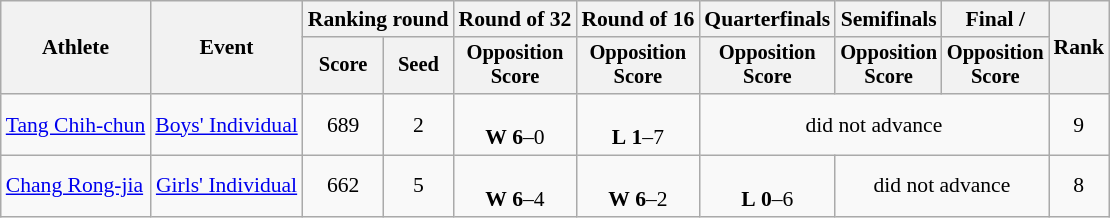<table class="wikitable" style="font-size:90%;">
<tr>
<th rowspan="2">Athlete</th>
<th rowspan="2">Event</th>
<th colspan="2">Ranking round</th>
<th>Round of 32</th>
<th>Round of 16</th>
<th>Quarterfinals</th>
<th>Semifinals</th>
<th>Final / </th>
<th rowspan=2>Rank</th>
</tr>
<tr style="font-size:95%">
<th>Score</th>
<th>Seed</th>
<th>Opposition<br>Score</th>
<th>Opposition<br>Score</th>
<th>Opposition<br>Score</th>
<th>Opposition<br>Score</th>
<th>Opposition<br>Score</th>
</tr>
<tr align=center>
<td align=left><a href='#'>Tang Chih-chun</a></td>
<td><a href='#'>Boys' Individual</a></td>
<td>689</td>
<td>2</td>
<td><br><strong>W</strong> <strong>6</strong>–0</td>
<td><br><strong>L</strong> <strong>1</strong>–7</td>
<td colspan=3>did not advance</td>
<td>9</td>
</tr>
<tr align=center>
<td align=left><a href='#'>Chang Rong-jia</a></td>
<td><a href='#'>Girls' Individual</a></td>
<td>662</td>
<td>5</td>
<td><br><strong>W</strong> <strong>6</strong>–4</td>
<td><br><strong>W</strong> <strong>6</strong>–2</td>
<td><br><strong>L</strong> <strong>0</strong>–6</td>
<td colspan=2>did not advance</td>
<td>8</td>
</tr>
</table>
